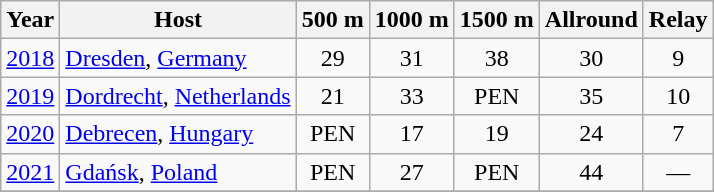<table class="wikitable sortable" style="text-align:center;">
<tr>
<th>Year</th>
<th>Host</th>
<th>500 m</th>
<th>1000 m</th>
<th>1500 m</th>
<th>Allround</th>
<th>Relay</th>
</tr>
<tr>
<td><a href='#'>2018</a></td>
<td style="text-align:left;"> <a href='#'>Dresden</a>, <a href='#'>Germany</a></td>
<td>29</td>
<td>31</td>
<td>38</td>
<td>30</td>
<td>9</td>
</tr>
<tr>
<td><a href='#'>2019</a></td>
<td style="text-align:left;"> <a href='#'>Dordrecht</a>, <a href='#'>Netherlands</a></td>
<td>21</td>
<td>33</td>
<td>PEN</td>
<td>35</td>
<td>10</td>
</tr>
<tr>
<td><a href='#'>2020</a></td>
<td style="text-align:left;"> <a href='#'>Debrecen</a>, <a href='#'>Hungary</a></td>
<td>PEN</td>
<td>17</td>
<td>19</td>
<td>24</td>
<td>7</td>
</tr>
<tr>
<td><a href='#'>2021</a></td>
<td style="text-align:left;"> <a href='#'>Gdańsk</a>, <a href='#'>Poland</a></td>
<td>PEN</td>
<td>27</td>
<td>PEN</td>
<td>44</td>
<td>—</td>
</tr>
<tr>
</tr>
</table>
